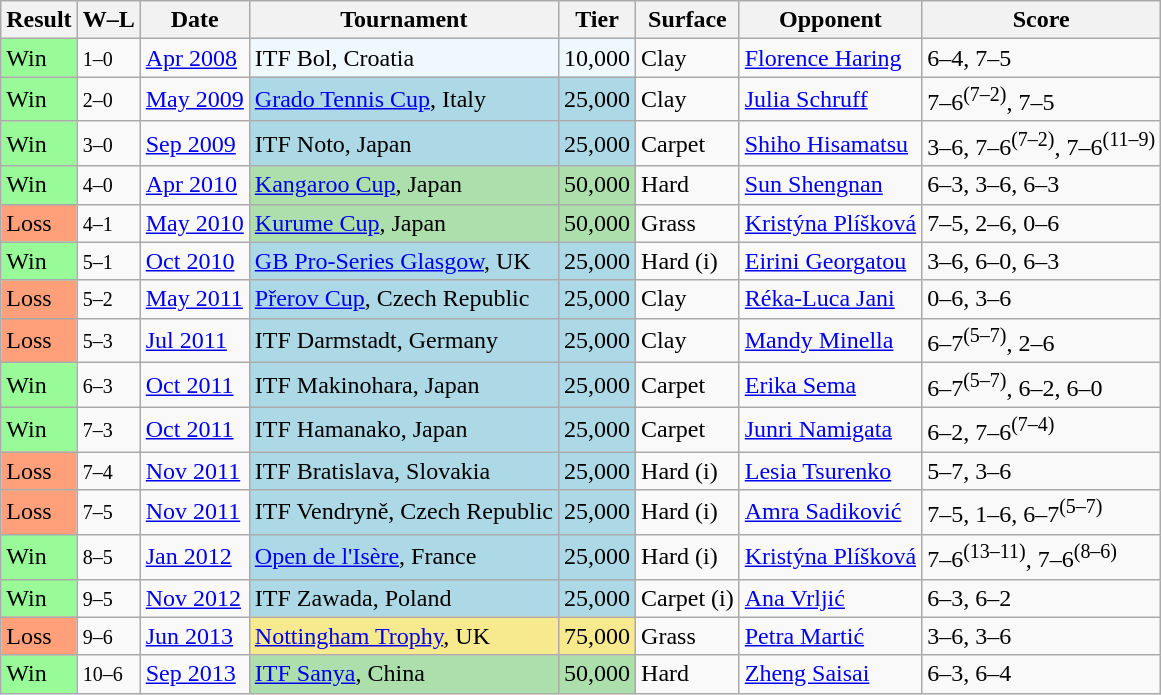<table class="sortable wikitable">
<tr>
<th>Result</th>
<th class="unsortable">W–L</th>
<th>Date</th>
<th>Tournament</th>
<th>Tier</th>
<th>Surface</th>
<th>Opponent</th>
<th class="unsortable">Score</th>
</tr>
<tr>
<td style="background:#98fb98;">Win</td>
<td><small>1–0</small></td>
<td><a href='#'>Apr 2008</a></td>
<td style="background:#f0f8ff;">ITF Bol, Croatia</td>
<td style="background:#f0f8ff;">10,000</td>
<td>Clay</td>
<td> <a href='#'>Florence Haring</a></td>
<td>6–4, 7–5</td>
</tr>
<tr>
<td style="background:#98fb98;">Win</td>
<td><small>2–0</small></td>
<td><a href='#'>May 2009</a></td>
<td style="background:lightblue;"><a href='#'>Grado Tennis Cup</a>, Italy</td>
<td style="background:lightblue;">25,000</td>
<td>Clay</td>
<td> <a href='#'>Julia Schruff</a></td>
<td>7–6<sup>(7–2)</sup>, 7–5</td>
</tr>
<tr>
<td style="background:#98fb98;">Win</td>
<td><small>3–0</small></td>
<td><a href='#'>Sep 2009</a></td>
<td style="background:lightblue;">ITF Noto, Japan</td>
<td style="background:lightblue;">25,000</td>
<td>Carpet</td>
<td> <a href='#'>Shiho Hisamatsu</a></td>
<td>3–6, 7–6<sup>(7–2)</sup>, 7–6<sup>(11–9)</sup></td>
</tr>
<tr>
<td style="background:#98fb98;">Win</td>
<td><small>4–0</small></td>
<td><a href='#'>Apr 2010</a></td>
<td style="background:#addfad;"><a href='#'>Kangaroo Cup</a>, Japan</td>
<td style="background:#addfad;">50,000</td>
<td>Hard</td>
<td> <a href='#'>Sun Shengnan</a></td>
<td>6–3, 3–6, 6–3</td>
</tr>
<tr>
<td style="background:#ffa07a;">Loss</td>
<td><small>4–1</small></td>
<td><a href='#'>May 2010</a></td>
<td style="background:#addfad;"><a href='#'>Kurume Cup</a>, Japan</td>
<td style="background:#addfad;">50,000</td>
<td>Grass</td>
<td> <a href='#'>Kristýna Plíšková</a></td>
<td>7–5, 2–6, 0–6</td>
</tr>
<tr>
<td style="background:#98fb98;">Win</td>
<td><small>5–1</small></td>
<td><a href='#'>Oct 2010</a></td>
<td style="background:lightblue;"><a href='#'>GB Pro-Series Glasgow</a>, UK</td>
<td style="background:lightblue;">25,000</td>
<td>Hard (i)</td>
<td> <a href='#'>Eirini Georgatou</a></td>
<td>3–6, 6–0, 6–3</td>
</tr>
<tr>
<td style="background:#ffa07a;">Loss</td>
<td><small>5–2</small></td>
<td><a href='#'>May 2011</a></td>
<td style="background:lightblue;"><a href='#'>Přerov Cup</a>, Czech Republic</td>
<td style="background:lightblue;">25,000</td>
<td>Clay</td>
<td> <a href='#'>Réka-Luca Jani</a></td>
<td>0–6, 3–6</td>
</tr>
<tr>
<td style="background:#ffa07a;">Loss</td>
<td><small>5–3</small></td>
<td><a href='#'>Jul 2011</a></td>
<td style="background:lightblue;">ITF Darmstadt, Germany</td>
<td style="background:lightblue;">25,000</td>
<td>Clay</td>
<td> <a href='#'>Mandy Minella</a></td>
<td>6–7<sup>(5–7)</sup>, 2–6</td>
</tr>
<tr>
<td style="background:#98fb98;">Win</td>
<td><small>6–3</small></td>
<td><a href='#'>Oct 2011</a></td>
<td style="background:lightblue;">ITF Makinohara, Japan</td>
<td style="background:lightblue;">25,000</td>
<td>Carpet</td>
<td> <a href='#'>Erika Sema</a></td>
<td>6–7<sup>(5–7)</sup>, 6–2, 6–0</td>
</tr>
<tr>
<td style="background:#98fb98;">Win</td>
<td><small>7–3</small></td>
<td><a href='#'>Oct 2011</a></td>
<td style="background:lightblue;">ITF Hamanako, Japan</td>
<td style="background:lightblue;">25,000</td>
<td>Carpet</td>
<td> <a href='#'>Junri Namigata</a></td>
<td>6–2, 7–6<sup>(7–4)</sup></td>
</tr>
<tr>
<td style="background:#ffa07a;">Loss</td>
<td><small>7–4</small></td>
<td><a href='#'>Nov 2011</a></td>
<td style="background:lightblue;">ITF Bratislava, Slovakia</td>
<td style="background:lightblue;">25,000</td>
<td>Hard (i)</td>
<td> <a href='#'>Lesia Tsurenko</a></td>
<td>5–7, 3–6</td>
</tr>
<tr>
<td style="background:#ffa07a;">Loss</td>
<td><small>7–5</small></td>
<td><a href='#'>Nov 2011</a></td>
<td style="background:lightblue;">ITF Vendryně, Czech Republic</td>
<td style="background:lightblue;">25,000</td>
<td>Hard (i)</td>
<td> <a href='#'>Amra Sadiković</a></td>
<td>7–5, 1–6, 6–7<sup>(5–7)</sup></td>
</tr>
<tr>
<td style="background:#98fb98;">Win</td>
<td><small>8–5</small></td>
<td><a href='#'>Jan 2012</a></td>
<td style="background:lightblue;"><a href='#'>Open de l'Isère</a>, France</td>
<td style="background:lightblue;">25,000</td>
<td>Hard (i)</td>
<td> <a href='#'>Kristýna Plíšková</a></td>
<td>7–6<sup>(13–11)</sup>, 7–6<sup>(8–6)</sup></td>
</tr>
<tr>
<td style="background:#98fb98;">Win</td>
<td><small>9–5</small></td>
<td><a href='#'>Nov 2012</a></td>
<td style="background:lightblue;">ITF Zawada, Poland</td>
<td style="background:lightblue;">25,000</td>
<td>Carpet (i)</td>
<td> <a href='#'>Ana Vrljić</a></td>
<td>6–3, 6–2</td>
</tr>
<tr>
<td style="background:#ffa07a;">Loss</td>
<td><small>9–6</small></td>
<td><a href='#'>Jun 2013</a></td>
<td style="background:#f7e98e;"><a href='#'>Nottingham Trophy</a>, UK</td>
<td style="background:#f7e98e;">75,000</td>
<td>Grass</td>
<td> <a href='#'>Petra Martić</a></td>
<td>3–6, 3–6</td>
</tr>
<tr>
<td style="background:#98fb98;">Win</td>
<td><small>10–6</small></td>
<td><a href='#'>Sep 2013</a></td>
<td style="background:#addfad;"><a href='#'>ITF Sanya</a>, China</td>
<td style="background:#addfad;">50,000</td>
<td>Hard</td>
<td> <a href='#'>Zheng Saisai</a></td>
<td>6–3, 6–4</td>
</tr>
</table>
